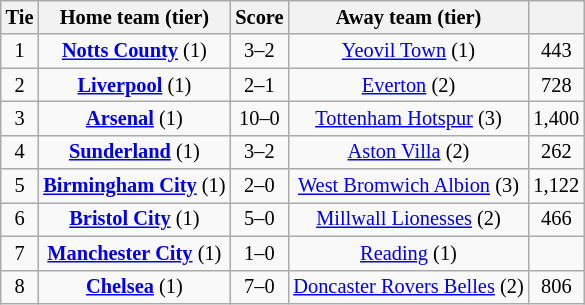<table class="wikitable" style="text-align:center; font-size:85%">
<tr>
<th>Tie</th>
<th>Home team (tier)</th>
<th>Score</th>
<th>Away team (tier)</th>
<th></th>
</tr>
<tr>
<td>1</td>
<td><strong><a href='#'>Notts County</a></strong> (1)</td>
<td>3–2</td>
<td><a href='#'>Yeovil Town</a> (1)</td>
<td>443</td>
</tr>
<tr>
<td>2</td>
<td><strong><a href='#'>Liverpool</a></strong> (1)</td>
<td>2–1 </td>
<td><a href='#'>Everton</a> (2)</td>
<td>728</td>
</tr>
<tr>
<td>3</td>
<td><strong><a href='#'>Arsenal</a></strong> (1)</td>
<td>10–0</td>
<td><a href='#'>Tottenham Hotspur</a> (3)</td>
<td>1,400</td>
</tr>
<tr>
<td>4</td>
<td><strong><a href='#'>Sunderland</a></strong> (1)</td>
<td>3–2</td>
<td><a href='#'>Aston Villa</a> (2)</td>
<td>262</td>
</tr>
<tr>
<td>5</td>
<td><strong><a href='#'>Birmingham City</a></strong> (1)</td>
<td>2–0</td>
<td><a href='#'>West Bromwich Albion</a> (3)</td>
<td>1,122</td>
</tr>
<tr>
<td>6</td>
<td><strong><a href='#'>Bristol City</a></strong> (1)</td>
<td>5–0</td>
<td><a href='#'>Millwall Lionesses</a> (2)</td>
<td>466</td>
</tr>
<tr>
<td>7</td>
<td><strong><a href='#'>Manchester City</a></strong> (1)</td>
<td>1–0</td>
<td><a href='#'>Reading</a> (1)</td>
<td></td>
</tr>
<tr>
<td>8</td>
<td><strong><a href='#'>Chelsea</a></strong> (1)</td>
<td>7–0</td>
<td><a href='#'>Doncaster Rovers Belles</a> (2)</td>
<td>806</td>
</tr>
</table>
